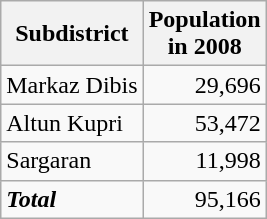<table class="wikitable">
<tr>
<th>Subdistrict</th>
<th>Population <br>in 2008</th>
</tr>
<tr>
<td>Markaz Dibis</td>
<td align="right">29,696</td>
</tr>
<tr>
<td>Altun Kupri</td>
<td align="right">53,472</td>
</tr>
<tr>
<td>Sargaran</td>
<td align="right">11,998</td>
</tr>
<tr>
<td><strong><em>Total</em></strong></td>
<td align="right">95,166</td>
</tr>
</table>
